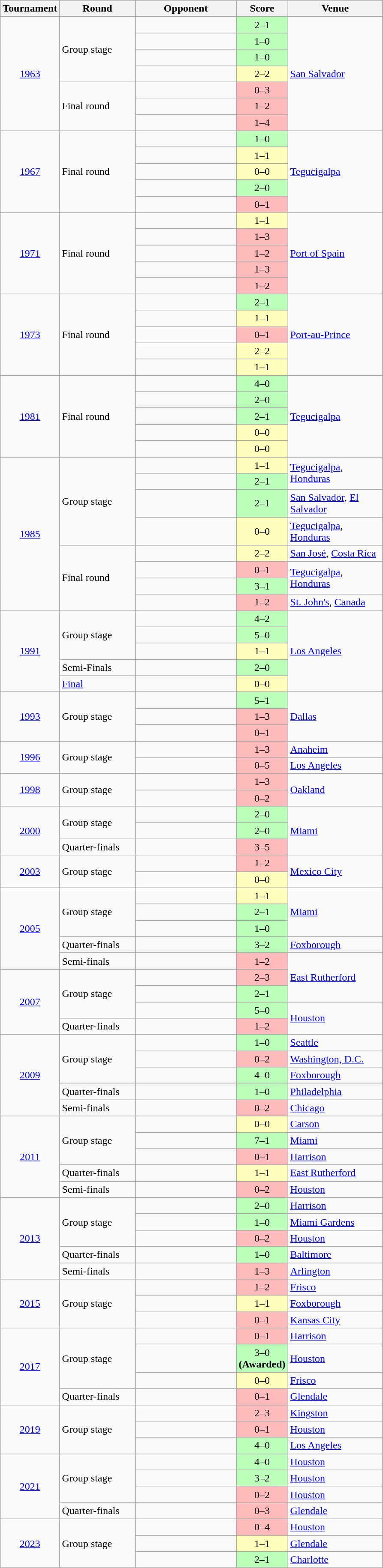<table class="wikitable mw-collapsible mw-collapsed" style="text-align:left;">
<tr>
<th>Tournament</th>
<th width=110>Round</th>
<th width=150>Opponent</th>
<th width=60>Score</th>
<th width=140>Venue</th>
</tr>
<tr>
<td rowspan="7" align=center> <a href='#'>1963</a></td>
<td rowspan="4">Group stage</td>
<td></td>
<td align=center bgcolor="#bbffbb">2–1</td>
<td rowspan=7><a href='#'>San Salvador</a></td>
</tr>
<tr>
<td></td>
<td align=center bgcolor="#bbffbb">1–0</td>
</tr>
<tr>
<td></td>
<td align=center bgcolor="#bbffbb">1–0</td>
</tr>
<tr>
<td></td>
<td align=center bgcolor="#ffffbb">2–2</td>
</tr>
<tr>
<td rowspan=3>Final round</td>
<td></td>
<td align=center bgcolor="#ffbbbb">0–3</td>
</tr>
<tr>
<td></td>
<td align=center bgcolor="#ffbbbb">1–2</td>
</tr>
<tr>
<td></td>
<td align=center bgcolor="#ffbbbb">1–4</td>
</tr>
<tr>
<td rowspan="5" align=center> <a href='#'>1967</a></td>
<td rowspan="5">Final round</td>
<td></td>
<td align=center bgcolor="#bbffbb">1–0</td>
<td rowspan=5><a href='#'>Tegucigalpa</a></td>
</tr>
<tr>
<td></td>
<td align=center bgcolor="#ffffbb">1–1</td>
</tr>
<tr>
<td></td>
<td align=center bgcolor="#ffffbb">0–0</td>
</tr>
<tr>
<td></td>
<td align=center bgcolor="#bbffbb">2–0</td>
</tr>
<tr>
<td></td>
<td align=center bgcolor="#ffbbbb">0–1</td>
</tr>
<tr>
<td rowspan="5" align=center> <a href='#'>1971</a></td>
<td rowspan="5">Final round</td>
<td></td>
<td align=center bgcolor="#ffffbb">1–1</td>
<td rowspan=5><a href='#'>Port of Spain</a></td>
</tr>
<tr>
<td></td>
<td align=center bgcolor="#ffbbbb">1–3</td>
</tr>
<tr>
<td></td>
<td align=center bgcolor="#ffbbbb">1–2</td>
</tr>
<tr>
<td></td>
<td align=center bgcolor="#ffbbbb">1–3</td>
</tr>
<tr>
<td></td>
<td align=center bgcolor="#ffbbbb">1–2</td>
</tr>
<tr>
<td rowspan="5" align=center> <a href='#'>1973</a></td>
<td rowspan="5">Final round</td>
<td></td>
<td align=center bgcolor="#bbffbb">2–1</td>
<td rowspan=5><a href='#'>Port-au-Prince</a></td>
</tr>
<tr>
<td></td>
<td align=center bgcolor="#ffffbb">1–1</td>
</tr>
<tr>
<td></td>
<td align=center bgcolor="#ffbbbb">0–1</td>
</tr>
<tr>
<td></td>
<td align=center bgcolor="#ffffbb">2–2</td>
</tr>
<tr>
<td></td>
<td align=center bgcolor="#ffffbb">1–1</td>
</tr>
<tr>
<td rowspan="5" align=center> <a href='#'>1981</a></td>
<td rowspan="5">Final round</td>
<td></td>
<td align=center bgcolor="#bbffbb">4–0</td>
<td rowspan=5><a href='#'>Tegucigalpa</a></td>
</tr>
<tr>
<td></td>
<td align=center bgcolor="#bbffbb">2–0</td>
</tr>
<tr>
<td></td>
<td align=center bgcolor="#bbffbb">2–1</td>
</tr>
<tr>
<td></td>
<td align=center bgcolor="#ffffbb">0–0</td>
</tr>
<tr>
<td></td>
<td align=center bgcolor="#ffffbb">0–0</td>
</tr>
<tr>
<td rowspan="8" align=center><a href='#'>1985</a></td>
<td rowspan="4">Group stage</td>
<td></td>
<td align=center bgcolor="#ffffbb">1–1</td>
<td rowspan=2><a href='#'>Tegucigalpa</a>, <a href='#'>Honduras</a></td>
</tr>
<tr>
<td></td>
<td align=center bgcolor="#bbffbb">2–1</td>
</tr>
<tr>
<td></td>
<td align=center bgcolor="#bbffbb">2–1</td>
<td><a href='#'>San Salvador</a>, <a href='#'>El Salvador</a></td>
</tr>
<tr>
<td></td>
<td align=center bgcolor="#ffffbb">0–0</td>
<td><a href='#'>Tegucigalpa</a>, <a href='#'>Honduras</a></td>
</tr>
<tr>
<td rowspan="4">Final round</td>
<td></td>
<td align=center bgcolor="#ffffbb">2–2</td>
<td><a href='#'>San José</a>, <a href='#'>Costa Rica</a></td>
</tr>
<tr>
<td></td>
<td align=center bgcolor="#ffbbbb">0–1</td>
<td rowspan=2><a href='#'>Tegucigalpa</a>, <a href='#'>Honduras</a></td>
</tr>
<tr>
<td></td>
<td align=center bgcolor="#bbffbb">3–1</td>
</tr>
<tr>
<td></td>
<td align=center bgcolor="#ffbbbb">1–2</td>
<td><a href='#'>St. John's</a>, <a href='#'>Canada</a></td>
</tr>
<tr>
<td rowspan="5" align=center> <a href='#'>1991</a></td>
<td rowspan="3">Group stage</td>
<td></td>
<td align=center bgcolor="#bbffbb">4–2</td>
<td rowspan=5><a href='#'>Los Angeles</a></td>
</tr>
<tr>
<td></td>
<td align=center bgcolor="#bbffbb">5–0</td>
</tr>
<tr>
<td></td>
<td align=center bgcolor="#ffffbb">1–1</td>
</tr>
<tr>
<td>Semi-Finals</td>
<td></td>
<td align=center bgcolor="#bbffbb">2–0</td>
</tr>
<tr>
<td><a href='#'>Final</a></td>
<td></td>
<td align=center bgcolor="#ffffbb">0–0 </td>
</tr>
<tr>
<td rowspan="3" align=center>  <a href='#'>1993</a></td>
<td rowspan="3">Group stage</td>
<td></td>
<td align=center bgcolor="#bbffbb">5–1</td>
<td rowspan=3><a href='#'>Dallas</a></td>
</tr>
<tr>
<td></td>
<td align=center bgcolor="#ffbbbb">1–3</td>
</tr>
<tr>
<td></td>
<td align=center bgcolor="#ffbbbb">0–1</td>
</tr>
<tr>
<td rowspan="2" align=center> <a href='#'>1996</a></td>
<td rowspan="2">Group stage</td>
<td></td>
<td align=center bgcolor="#ffbbbb">1–3</td>
<td><a href='#'>Anaheim</a></td>
</tr>
<tr>
<td></td>
<td align=center bgcolor="#ffbbbb">0–5</td>
<td><a href='#'>Los Angeles</a></td>
</tr>
<tr>
<td rowspan="2" align=center> <a href='#'>1998</a></td>
<td rowspan="2">Group stage</td>
<td></td>
<td align=center bgcolor="#ffbbbb">1–3</td>
<td rowspan=2><a href='#'>Oakland</a></td>
</tr>
<tr>
<td></td>
<td align=center bgcolor="#ffbbbb">0–2</td>
</tr>
<tr>
<td rowspan="3" align=center> <a href='#'>2000</a></td>
<td rowspan="2">Group stage</td>
<td></td>
<td align=center bgcolor="#bbffbb">2–0</td>
<td rowspan=3><a href='#'>Miami</a></td>
</tr>
<tr>
<td></td>
<td align=center bgcolor="#bbffbb">2–0</td>
</tr>
<tr>
<td>Quarter-finals</td>
<td></td>
<td align=center bgcolor="#ffbbbb">3–5</td>
</tr>
<tr>
<td rowspan="2" align=center>  <a href='#'>2003</a></td>
<td rowspan="2">Group stage</td>
<td></td>
<td align=center bgcolor="#ffbbbb">1–2</td>
<td rowspan=2><a href='#'>Mexico City</a></td>
</tr>
<tr>
<td></td>
<td align=center bgcolor="#ffffbb">0–0</td>
</tr>
<tr>
<td rowspan="5" align=center> <a href='#'>2005</a></td>
<td rowspan="3">Group stage</td>
<td></td>
<td align=center bgcolor="#ffffbb">1–1</td>
<td rowspan=3><a href='#'>Miami</a></td>
</tr>
<tr>
<td></td>
<td align=center bgcolor="#bbffbb">2–1</td>
</tr>
<tr>
<td></td>
<td align=center bgcolor="#bbffbb">1–0</td>
</tr>
<tr>
<td>Quarter-finals</td>
<td></td>
<td align=center bgcolor="#bbffbb">3–2</td>
<td><a href='#'>Foxborough</a></td>
</tr>
<tr>
<td>Semi-finals</td>
<td></td>
<td align=center bgcolor="#ffbbbb">1–2</td>
<td rowspan=3><a href='#'>East Rutherford</a></td>
</tr>
<tr>
<td rowspan="4" align=center> <a href='#'>2007</a></td>
<td rowspan="3">Group stage</td>
<td></td>
<td align=center bgcolor="#ffbbbb">2–3</td>
</tr>
<tr>
<td></td>
<td align=center bgcolor="#bbffbb">2–1</td>
</tr>
<tr>
<td></td>
<td align=center bgcolor="#bbffbb">5–0</td>
<td rowspan=2><a href='#'>Houston</a></td>
</tr>
<tr>
<td>Quarter-finals</td>
<td></td>
<td align=center bgcolor="#ffbbbb">1–2</td>
</tr>
<tr>
<td rowspan="5" align=center> <a href='#'>2009</a></td>
<td rowspan="3">Group stage</td>
<td></td>
<td align=center bgcolor="#bbffbb">1–0</td>
<td><a href='#'>Seattle</a></td>
</tr>
<tr>
<td></td>
<td align=center bgcolor="#ffbbbb">0–2</td>
<td><a href='#'>Washington, D.C.</a></td>
</tr>
<tr>
<td></td>
<td align=center bgcolor="#bbffbb">4–0</td>
<td><a href='#'>Foxborough</a></td>
</tr>
<tr>
<td>Quarter-finals</td>
<td></td>
<td align=center bgcolor="#bbffbb">1–0</td>
<td><a href='#'>Philadelphia</a></td>
</tr>
<tr>
<td>Semi-finals</td>
<td></td>
<td align=center bgcolor="#ffbbbb">0–2</td>
<td><a href='#'>Chicago</a></td>
</tr>
<tr>
<td rowspan="5" align=center> <a href='#'>2011</a></td>
<td rowspan="3">Group stage</td>
<td></td>
<td align=center bgcolor="#ffffbb">0–0</td>
<td><a href='#'>Carson</a></td>
</tr>
<tr>
<td></td>
<td align=center bgcolor="#bbffbb">7–1</td>
<td><a href='#'>Miami</a></td>
</tr>
<tr>
<td></td>
<td align=center bgcolor="#ffbbbb">0–1</td>
<td><a href='#'>Harrison</a></td>
</tr>
<tr>
<td>Quarter-finals</td>
<td></td>
<td align=center bgcolor="#ffffbb">1–1 </td>
<td><a href='#'>East Rutherford</a></td>
</tr>
<tr>
<td>Semi-finals</td>
<td></td>
<td align=center bgcolor="#ffbbbb">0–2 </td>
<td><a href='#'>Houston</a></td>
</tr>
<tr>
<td rowspan="5" align=center> <a href='#'>2013</a></td>
<td rowspan="3">Group stage</td>
<td></td>
<td align=center bgcolor="#bbffbb">2–0</td>
<td><a href='#'>Harrison</a></td>
</tr>
<tr>
<td></td>
<td align=center bgcolor="#bbffbb">1–0</td>
<td><a href='#'>Miami Gardens</a></td>
</tr>
<tr>
<td></td>
<td align=center bgcolor="#ffbbbb">0–2</td>
<td><a href='#'>Houston</a></td>
</tr>
<tr>
<td>Quarter-finals</td>
<td></td>
<td align=center bgcolor="#bbffbb">1–0</td>
<td><a href='#'>Baltimore</a></td>
</tr>
<tr>
<td>Semi-finals</td>
<td></td>
<td align=center bgcolor="#ffbbbb">1–3</td>
<td><a href='#'>Arlington</a></td>
</tr>
<tr>
<td rowspan="3" align=center>  <a href='#'>2015</a></td>
<td rowspan="3">Group stage</td>
<td></td>
<td align=center bgcolor="#ffbbbb">1–2</td>
<td><a href='#'>Frisco</a></td>
</tr>
<tr>
<td></td>
<td align=center bgcolor="#ffffbb">1–1</td>
<td><a href='#'>Foxborough</a></td>
</tr>
<tr>
<td></td>
<td align=center bgcolor="#ffbbbb">0–1</td>
<td><a href='#'>Kansas City</a></td>
</tr>
<tr>
<td rowspan="4" align=center> <a href='#'>2017</a></td>
<td rowspan="3">Group stage</td>
<td></td>
<td align=center bgcolor="#ffbbbb">0–1</td>
<td><a href='#'>Harrison</a></td>
</tr>
<tr>
<td></td>
<td align=center bgcolor="#bbffbb">3–0<br><strong>(Awarded)</strong><br></td>
<td><a href='#'>Houston</a></td>
</tr>
<tr>
<td></td>
<td align=center bgcolor="#ffffbb">0–0</td>
<td><a href='#'>Frisco</a></td>
</tr>
<tr>
<td>Quarter-finals</td>
<td></td>
<td align=center bgcolor="#ffbbbb">0–1</td>
<td><a href='#'>Glendale</a></td>
</tr>
<tr>
<td rowspan="3" align=center> <a href='#'>2019</a></td>
<td rowspan="3">Group stage</td>
<td></td>
<td align=center bgcolor="#ffbbbb">2–3</td>
<td><a href='#'>Kingston</a></td>
</tr>
<tr>
<td></td>
<td align=center bgcolor="#ffbbbb">0–1</td>
<td><a href='#'>Houston</a></td>
</tr>
<tr>
<td></td>
<td align=center bgcolor="#bbffbb">4–0</td>
<td><a href='#'>Los Angeles</a></td>
</tr>
<tr>
<td rowspan="4" align=center> <a href='#'>2021</a></td>
<td rowspan="3">Group stage</td>
<td></td>
<td align=center bgcolor="#bbffbb">4–0</td>
<td><a href='#'>Houston</a></td>
</tr>
<tr>
<td></td>
<td align=center bgcolor="#bbffbb">3–2</td>
<td><a href='#'>Houston</a></td>
</tr>
<tr>
<td></td>
<td align=center bgcolor="#ffbbbb">0–2</td>
<td><a href='#'>Houston</a></td>
</tr>
<tr>
<td>Quarter-finals</td>
<td></td>
<td align=center bgcolor="#ffbbbb">0–3</td>
<td><a href='#'>Glendale</a></td>
</tr>
<tr>
<td rowspan="3" align=center>  <a href='#'>2023</a></td>
<td rowspan="3">Group stage</td>
<td></td>
<td align=center bgcolor="#ffbbbb">0–4</td>
<td><a href='#'>Houston</a></td>
</tr>
<tr>
<td></td>
<td align=center bgcolor="#ffffbb">1–1</td>
<td><a href='#'>Glendale</a></td>
</tr>
<tr>
<td></td>
<td align=center bgcolor="#bbffbb">2–1</td>
<td><a href='#'>Charlotte</a></td>
</tr>
</table>
